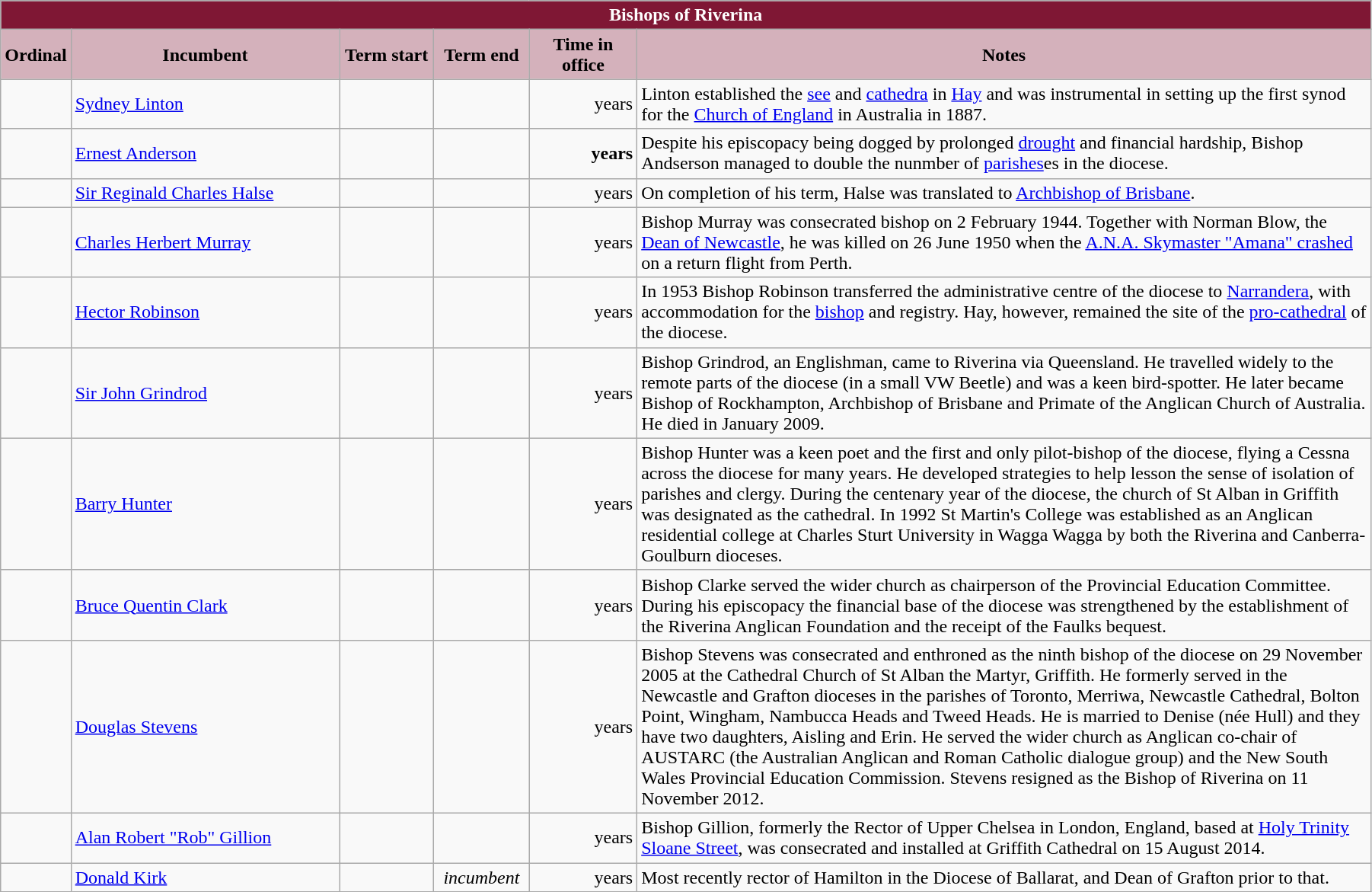<table class="wikitable" style="width: 95%;">
<tr>
<th colspan="6" style="background-color: #7F1734; color: white;">Bishops of Riverina</th>
</tr>
<tr>
<th style="background-color: #D4B1BB; width: 3%;">Ordinal</th>
<th style="background-color: #D4B1BB; width: 20%;">Incumbent</th>
<th style="background-color: #D4B1BB; width: 7%;">Term start</th>
<th style="background-color: #D4B1BB; width: 7%;">Term end</th>
<th style="background-color: #D4B1BB; width: 8%;">Time in office</th>
<th style="background-color: #D4B1BB; width: 55%;">Notes</th>
</tr>
<tr>
<td align=center></td>
<td><a href='#'>Sydney Linton</a></td>
<td align=center></td>
<td align=center></td>
<td align=right> years</td>
<td>Linton established the <a href='#'>see</a> and <a href='#'>cathedra</a> in <a href='#'>Hay</a> and was instrumental in setting up the first synod for the <a href='#'>Church of England</a> in Australia in 1887.</td>
</tr>
<tr>
<td align=center></td>
<td><a href='#'>Ernest Anderson</a></td>
<td align=center></td>
<td align=center></td>
<td align=right><strong> years</strong></td>
<td>Despite his episcopacy being dogged by prolonged <a href='#'>drought</a> and financial hardship, Bishop Andserson managed to double the nunmber of <a href='#'>parishes</a>es in the diocese.</td>
</tr>
<tr>
<td align=center></td>
<td><a href='#'>Sir Reginald Charles Halse</a> </td>
<td align=center></td>
<td align=center></td>
<td align=right> years</td>
<td>On completion of his term, Halse was translated to <a href='#'>Archbishop of Brisbane</a>.</td>
</tr>
<tr>
<td align=center></td>
<td><a href='#'>Charles Herbert Murray</a></td>
<td align=center></td>
<td align=center></td>
<td align=right> years</td>
<td>Bishop Murray was consecrated bishop on 2 February 1944. Together with Norman Blow, the <a href='#'>Dean of Newcastle</a>, he was killed on 26 June 1950 when the <a href='#'>A.N.A. Skymaster "Amana" crashed</a> on a return flight from Perth.</td>
</tr>
<tr>
<td align=center></td>
<td><a href='#'>Hector Robinson</a></td>
<td align=center></td>
<td align=center></td>
<td align=right> years</td>
<td>In 1953 Bishop Robinson transferred the administrative centre of the diocese to <a href='#'>Narrandera</a>, with accommodation for the <a href='#'>bishop</a> and registry. Hay, however, remained the site of the <a href='#'>pro-cathedral</a> of the diocese.</td>
</tr>
<tr>
<td align=center></td>
<td><a href='#'>Sir John Grindrod</a></td>
<td align=center></td>
<td align=center></td>
<td align=right> years</td>
<td>Bishop Grindrod, an Englishman, came to Riverina via Queensland. He travelled widely to the remote parts of the diocese (in a small VW Beetle) and was a keen bird-spotter. He later became Bishop of Rockhampton, Archbishop of Brisbane and Primate of the Anglican Church of Australia. He died in January 2009.</td>
</tr>
<tr>
<td align=center></td>
<td><a href='#'>Barry Hunter</a></td>
<td align=center></td>
<td align=center></td>
<td align=right> years</td>
<td>Bishop Hunter was a keen poet and the first and only pilot-bishop of the diocese, flying a Cessna across the diocese for many years. He  developed strategies to help lesson the sense of isolation of parishes and clergy. During the centenary year of the diocese, the church of St Alban in Griffith was designated as the cathedral. In 1992 St Martin's College was established as an Anglican residential college at Charles Sturt University in Wagga Wagga by both the Riverina and Canberra-Goulburn dioceses.</td>
</tr>
<tr>
<td align=center></td>
<td><a href='#'>Bruce Quentin Clark</a></td>
<td align=center></td>
<td align=center></td>
<td align=right> years</td>
<td>Bishop Clarke served the wider church as chairperson of the Provincial Education Committee. During his episcopacy the financial base of the diocese was strengthened by the establishment of the Riverina Anglican Foundation and the receipt of the Faulks bequest.</td>
</tr>
<tr>
<td align=center></td>
<td><a href='#'>Douglas Stevens</a></td>
<td align=center></td>
<td align=center></td>
<td align=right> years</td>
<td>Bishop Stevens was consecrated and enthroned as the ninth bishop of the diocese on 29 November 2005 at the Cathedral Church of St Alban the Martyr, Griffith. He formerly served in the Newcastle and Grafton dioceses in the parishes of Toronto, Merriwa, Newcastle Cathedral, Bolton Point, Wingham, Nambucca Heads and Tweed Heads. He is married to Denise (née Hull) and they have two daughters, Aisling and Erin. He served the wider church as Anglican co-chair of AUSTARC (the Australian Anglican and Roman Catholic dialogue group) and the New South Wales Provincial Education Commission. Stevens resigned as the Bishop of Riverina on 11 November 2012.</td>
</tr>
<tr>
<td align=center></td>
<td><a href='#'>Alan Robert "Rob" Gillion</a></td>
<td align=center></td>
<td align=center></td>
<td align=right> years</td>
<td>Bishop Gillion, formerly the Rector of Upper Chelsea in London, England, based at <a href='#'>Holy Trinity Sloane Street</a>, was consecrated and installed at Griffith Cathedral on 15 August 2014.</td>
</tr>
<tr>
<td align=center></td>
<td><a href='#'>Donald Kirk</a></td>
<td align=center></td>
<td align=center><em>incumbent</em></td>
<td align=right> years</td>
<td>Most recently rector of Hamilton in the Diocese of Ballarat, and Dean of Grafton prior to that.</td>
</tr>
</table>
